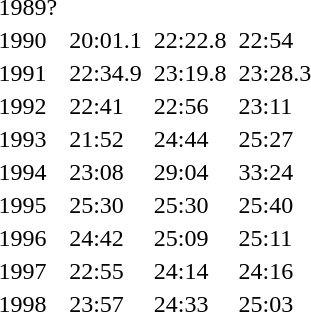<table>
<tr>
<td>1989?</td>
<td></td>
<td></td>
<td></td>
<td></td>
<td></td>
<td></td>
</tr>
<tr>
<td>1990</td>
<td></td>
<td>20:01.1</td>
<td></td>
<td>22:22.8</td>
<td></td>
<td>22:54</td>
</tr>
<tr>
<td>1991</td>
<td></td>
<td>22:34.9</td>
<td></td>
<td>23:19.8</td>
<td></td>
<td>23:28.3</td>
</tr>
<tr>
<td>1992</td>
<td></td>
<td>22:41</td>
<td></td>
<td>22:56</td>
<td></td>
<td>23:11</td>
</tr>
<tr>
<td>1993</td>
<td></td>
<td>21:52</td>
<td></td>
<td>24:44</td>
<td></td>
<td>25:27</td>
</tr>
<tr>
<td>1994</td>
<td></td>
<td>23:08</td>
<td></td>
<td>29:04</td>
<td></td>
<td>33:24</td>
</tr>
<tr>
<td>1995</td>
<td></td>
<td>25:30</td>
<td></td>
<td>25:30</td>
<td></td>
<td>25:40</td>
</tr>
<tr>
<td>1996</td>
<td></td>
<td>24:42</td>
<td></td>
<td>25:09</td>
<td></td>
<td>25:11</td>
</tr>
<tr>
<td>1997</td>
<td></td>
<td>22:55</td>
<td></td>
<td>24:14</td>
<td></td>
<td>24:16</td>
</tr>
<tr>
<td>1998</td>
<td></td>
<td>23:57</td>
<td></td>
<td>24:33</td>
<td></td>
<td>25:03</td>
</tr>
</table>
